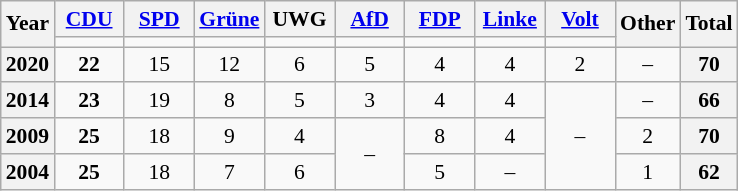<table class=wikitable style="font-size:90%; text-align:center">
<tr>
<th rowspan=2>Year</th>
<th width="40px"><a href='#'>CDU</a></th>
<th width="40px"><a href='#'>SPD</a></th>
<th width="40px"><a href='#'>Grüne</a></th>
<th width="40px">UWG</th>
<th width="40px"><a href='#'>AfD</a></th>
<th width="40px"><a href='#'>FDP</a></th>
<th width="40px"><a href='#'>Linke</a></th>
<th width="40px"><a href='#'>Volt</a></th>
<th rowspan=2 width="30px">Other</th>
<th rowspan=2 width="30px">Total</th>
</tr>
<tr>
<td bgcolor=></td>
<td bgcolor=></td>
<td bgcolor=></td>
<td bgcolor=></td>
<td bgcolor=></td>
<td bgcolor=></td>
<td bgcolor=></td>
<td bgcolor=></td>
</tr>
<tr>
<th>2020</th>
<td><strong>22</strong></td>
<td>15</td>
<td>12</td>
<td>6</td>
<td>5</td>
<td>4</td>
<td>4</td>
<td>2</td>
<td>–</td>
<th>70</th>
</tr>
<tr>
<th>2014</th>
<td><strong>23</strong></td>
<td>19</td>
<td>8</td>
<td>5</td>
<td>3</td>
<td>4</td>
<td>4</td>
<td rowspan=3>–</td>
<td>–</td>
<th>66</th>
</tr>
<tr>
<th>2009</th>
<td><strong>25</strong></td>
<td>18</td>
<td>9</td>
<td>4</td>
<td rowspan=2>–</td>
<td>8</td>
<td>4</td>
<td>2</td>
<th>70</th>
</tr>
<tr>
<th>2004</th>
<td><strong>25</strong></td>
<td>18</td>
<td>7</td>
<td>6</td>
<td>5</td>
<td>–</td>
<td>1</td>
<th>62</th>
</tr>
</table>
